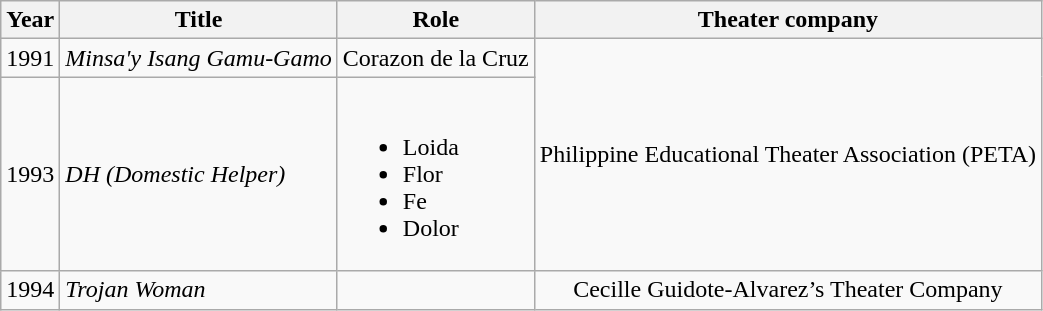<table class="wikitable sortable">
<tr>
<th>Year</th>
<th>Title</th>
<th>Role</th>
<th>Theater company</th>
</tr>
<tr>
<td>1991</td>
<td><em>Minsa'y Isang Gamu-Gamo</em></td>
<td>Corazon de la Cruz</td>
<td rowspan="2" align="center">Philippine Educational Theater Association (PETA)</td>
</tr>
<tr>
<td>1993</td>
<td><em>DH (Domestic Helper)</em></td>
<td><br><ul><li>Loida</li><li>Flor</li><li>Fe</li><li>Dolor</li></ul></td>
</tr>
<tr>
<td>1994</td>
<td><em>Trojan Woman</em></td>
<td></td>
<td align="center">Cecille Guidote-Alvarez’s Theater Company</td>
</tr>
</table>
